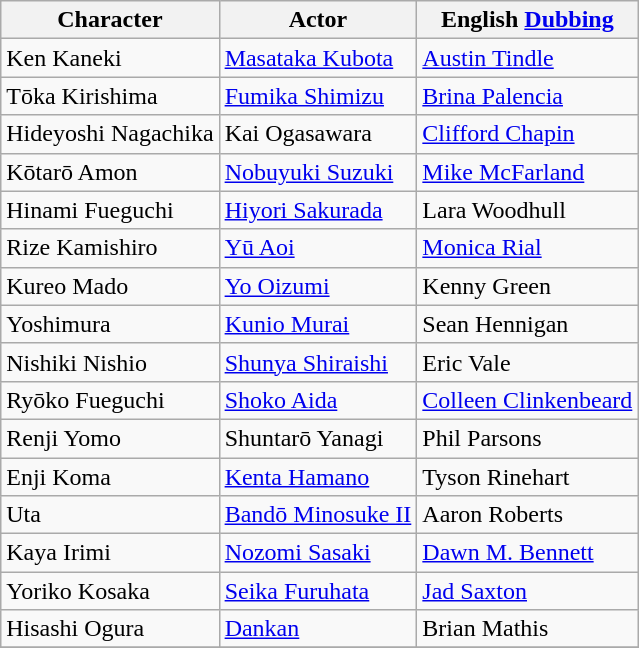<table class="wikitable">
<tr>
<th>Character</th>
<th>Actor</th>
<th>English <a href='#'>Dubbing</a></th>
</tr>
<tr>
<td>Ken Kaneki</td>
<td><a href='#'>Masataka Kubota</a></td>
<td><a href='#'>Austin Tindle</a></td>
</tr>
<tr>
<td>Tōka Kirishima</td>
<td><a href='#'>Fumika Shimizu</a></td>
<td><a href='#'>Brina Palencia</a></td>
</tr>
<tr>
<td>Hideyoshi Nagachika</td>
<td>Kai Ogasawara</td>
<td><a href='#'>Clifford Chapin</a></td>
</tr>
<tr>
<td>Kōtarō Amon</td>
<td><a href='#'>Nobuyuki Suzuki</a></td>
<td><a href='#'>Mike McFarland</a></td>
</tr>
<tr>
<td>Hinami Fueguchi</td>
<td><a href='#'>Hiyori Sakurada</a></td>
<td>Lara Woodhull</td>
</tr>
<tr>
<td>Rize Kamishiro</td>
<td><a href='#'>Yū Aoi</a></td>
<td><a href='#'>Monica Rial</a></td>
</tr>
<tr>
<td>Kureo Mado</td>
<td><a href='#'>Yo Oizumi</a></td>
<td>Kenny Green</td>
</tr>
<tr>
<td>Yoshimura</td>
<td><a href='#'>Kunio Murai</a></td>
<td>Sean Hennigan</td>
</tr>
<tr>
<td>Nishiki Nishio</td>
<td><a href='#'>Shunya Shiraishi</a></td>
<td>Eric Vale</td>
</tr>
<tr>
<td>Ryōko Fueguchi</td>
<td><a href='#'>Shoko Aida</a></td>
<td><a href='#'>Colleen Clinkenbeard</a></td>
</tr>
<tr>
<td>Renji Yomo</td>
<td>Shuntarō Yanagi</td>
<td>Phil Parsons</td>
</tr>
<tr>
<td>Enji Koma</td>
<td><a href='#'>Kenta Hamano</a></td>
<td>Tyson Rinehart</td>
</tr>
<tr>
<td>Uta</td>
<td><a href='#'>Bandō Minosuke II</a></td>
<td>Aaron Roberts</td>
</tr>
<tr>
<td>Kaya Irimi</td>
<td><a href='#'>Nozomi Sasaki</a></td>
<td><a href='#'>Dawn M. Bennett</a></td>
</tr>
<tr>
<td>Yoriko Kosaka</td>
<td><a href='#'>Seika Furuhata</a></td>
<td><a href='#'>Jad Saxton</a></td>
</tr>
<tr>
<td>Hisashi Ogura</td>
<td><a href='#'>Dankan</a></td>
<td>Brian Mathis</td>
</tr>
<tr>
</tr>
</table>
